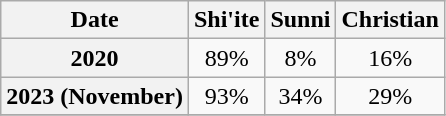<table class="wikitable floatright" style="text-align: center;">
<tr>
<th>Date</th>
<th>Shi'ite</th>
<th>Sunni</th>
<th>Christian</th>
</tr>
<tr>
<th>2020</th>
<td>89%</td>
<td>8%</td>
<td>16%</td>
</tr>
<tr>
<th>2023 (November)</th>
<td>93%</td>
<td>34%</td>
<td>29%</td>
</tr>
<tr>
</tr>
</table>
